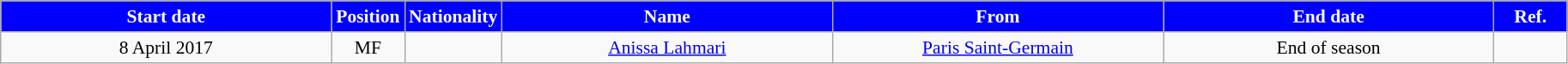<table class="wikitable" style="text-align:center; font-size:90%; ">
<tr>
<th style="background:#00f; color:white; width:250px;">Start date</th>
<th style="background:#00f; color:white; width:50px;">Position</th>
<th style="background:#00f; color:white; width:50px;">Nationality</th>
<th style="background:#00f; color:white; width:250px;">Name</th>
<th style="background:#00f; color:white; width:250px;">From</th>
<th style="background:#00f; color:white; width:250px;">End date</th>
<th style="background:#00f; color:white; width:50px;">Ref.</th>
</tr>
<tr>
<td>8 April 2017</td>
<td>MF</td>
<td></td>
<td><a href='#'>Anissa Lahmari</a></td>
<td><a href='#'>Paris Saint-Germain</a></td>
<td>End of season</td>
<td></td>
</tr>
</table>
